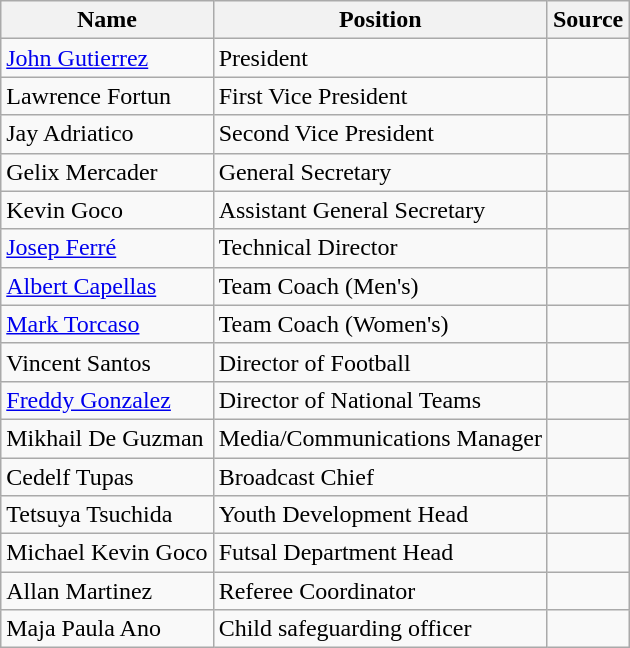<table class="wikitable">
<tr>
<th>Name</th>
<th>Position</th>
<th>Source</th>
</tr>
<tr>
<td> <a href='#'>John Gutierrez</a></td>
<td>President</td>
<td></td>
</tr>
<tr>
<td> Lawrence Fortun</td>
<td>First Vice President</td>
<td></td>
</tr>
<tr>
<td> Jay Adriatico</td>
<td>Second Vice President</td>
<td></td>
</tr>
<tr>
<td> Gelix Mercader</td>
<td>General Secretary</td>
<td></td>
</tr>
<tr>
<td> Kevin Goco</td>
<td>Assistant General Secretary</td>
<td></td>
</tr>
<tr>
<td> <a href='#'>Josep Ferré</a></td>
<td>Technical Director</td>
<td></td>
</tr>
<tr>
<td> <a href='#'>Albert Capellas</a></td>
<td>Team Coach (Men's)</td>
<td></td>
</tr>
<tr>
<td> <a href='#'>Mark Torcaso</a></td>
<td>Team Coach (Women's)</td>
<td></td>
</tr>
<tr>
<td> Vincent Santos</td>
<td>Director of Football</td>
<td></td>
</tr>
<tr>
<td> <a href='#'>Freddy Gonzalez</a></td>
<td>Director of National Teams</td>
<td></td>
</tr>
<tr>
<td> Mikhail De Guzman</td>
<td>Media/Communications Manager</td>
<td></td>
</tr>
<tr>
<td> Cedelf Tupas</td>
<td>Broadcast Chief</td>
<td></td>
</tr>
<tr>
<td> Tetsuya Tsuchida</td>
<td>Youth Development Head</td>
<td></td>
</tr>
<tr>
<td> Michael Kevin Goco</td>
<td>Futsal Department Head</td>
<td></td>
</tr>
<tr>
<td> Allan Martinez</td>
<td>Referee Coordinator</td>
<td></td>
</tr>
<tr>
<td> Maja Paula Ano</td>
<td>Child safeguarding officer</td>
<td></td>
</tr>
</table>
